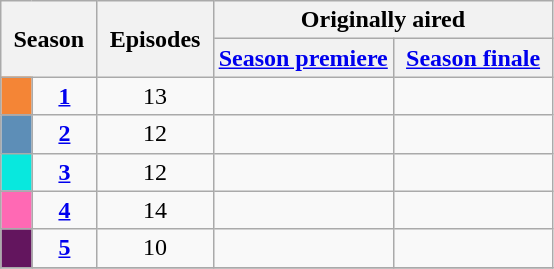<table class="wikitable" style="text-align: center;">
<tr>
<th style="padding: 0 8px;" colspan="2" rowspan="2">Season</th>
<th style="padding: 0 8px;" rowspan="2">Episodes</th>
<th colspan="2">Originally aired</th>
</tr>
<tr>
<th><a href='#'>Season premiere</a></th>
<th style="padding: 0 8px;"><a href='#'>Season finale</a></th>
</tr>
<tr>
<td style="background:#F48536;"></td>
<td><strong><a href='#'>1</a></strong></td>
<td>13</td>
<td></td>
<td></td>
</tr>
<tr>
<td style="background:#5D8EB7;"></td>
<td><strong><a href='#'>2</a></strong></td>
<td>12</td>
<td></td>
<td></td>
</tr>
<tr>
<td style="background:#08E8DE;"></td>
<td><strong><a href='#'>3</a></strong></td>
<td>12</td>
<td></td>
<td></td>
</tr>
<tr>
<td style="background:#FF69B4;"></td>
<td><strong><a href='#'>4</a></strong></td>
<td>14</td>
<td></td>
<td></td>
</tr>
<tr>
<td style="background:#63155E;"></td>
<td><strong><a href='#'>5</a></strong></td>
<td>10</td>
<td></td>
<td></td>
</tr>
<tr>
</tr>
</table>
